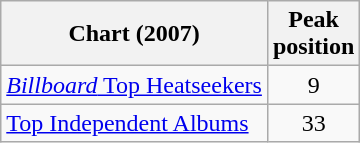<table class="wikitable sortable plainrowheaders">
<tr>
<th scope="col">Chart (2007)</th>
<th scope="col">Peak<br>position</th>
</tr>
<tr>
<td><a href='#'><em>Billboard</em> Top Heatseekers</a></td>
<td style="text-align:center;">9</td>
</tr>
<tr>
<td><a href='#'>Top Independent Albums</a></td>
<td style="text-align:center;">33</td>
</tr>
</table>
